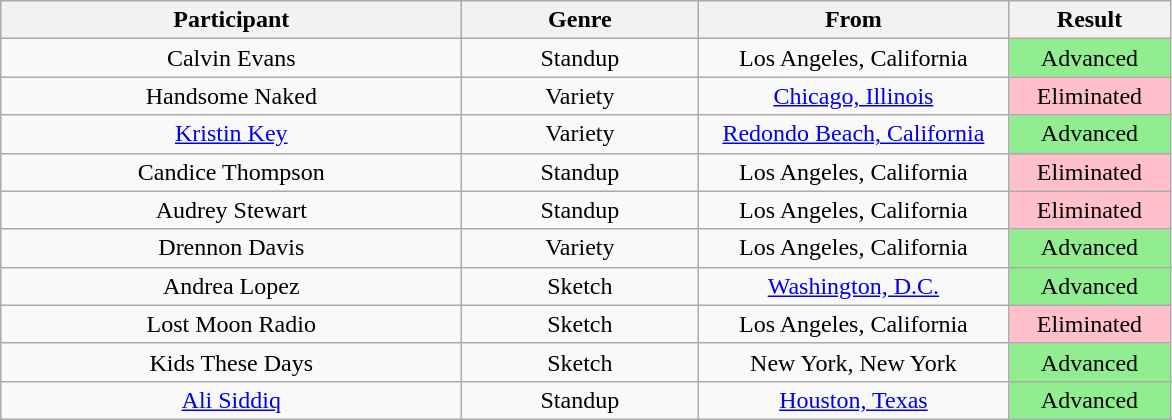<table class="wikitable" style="text-align:center;">
<tr>
<th scope="col" style="width: 300px;">Participant</th>
<th scope="col" style="width: 150px;">Genre</th>
<th scope="col" style="width: 200px;">From</th>
<th scope="col" style="width: 100px;">Result</th>
</tr>
<tr>
<td>Calvin Evans</td>
<td>Standup</td>
<td>Los Angeles, California</td>
<td style="background:lightgreen;">Advanced</td>
</tr>
<tr>
<td>Handsome Naked</td>
<td>Variety</td>
<td><a href='#'>Chicago, Illinois</a></td>
<td style="background:pink;">Eliminated</td>
</tr>
<tr>
<td><a href='#'>Kristin Key</a></td>
<td>Variety</td>
<td><a href='#'>Redondo Beach, California</a></td>
<td style="background:lightgreen;">Advanced</td>
</tr>
<tr>
<td>Candice Thompson</td>
<td>Standup</td>
<td>Los Angeles, California</td>
<td style="background:pink;">Eliminated</td>
</tr>
<tr>
<td>Audrey Stewart</td>
<td>Standup</td>
<td>Los Angeles, California</td>
<td style="background:pink;">Eliminated</td>
</tr>
<tr>
<td>Drennon Davis</td>
<td>Variety</td>
<td>Los Angeles, California</td>
<td style="background:lightgreen;">Advanced</td>
</tr>
<tr>
<td>Andrea Lopez</td>
<td>Sketch</td>
<td><a href='#'>Washington, D.C.</a></td>
<td style="background:lightgreen;">Advanced</td>
</tr>
<tr>
<td>Lost Moon Radio</td>
<td>Sketch</td>
<td>Los Angeles, California</td>
<td style="background:pink;">Eliminated</td>
</tr>
<tr>
<td>Kids These Days</td>
<td>Sketch</td>
<td>New York, New York</td>
<td style="background:lightgreen;">Advanced</td>
</tr>
<tr>
<td><a href='#'>Ali Siddiq</a></td>
<td>Standup</td>
<td><a href='#'>Houston, Texas</a></td>
<td style="background:lightgreen;">Advanced</td>
</tr>
</table>
